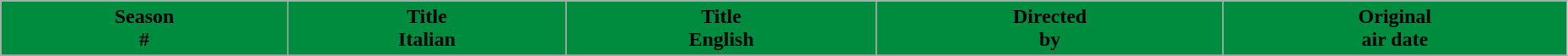<table class="wikitable plainrowheaders" style="width: 98%;">
<tr style="color:black">
<th style="background: #008c3f;width: 15px">Season <br> #</th>
<th style="background: #008c3f;width: 15px">Title <br> Italian</th>
<th style="background: #008c3f;width: 15px">Title <br> English</th>
<th style="background: #008c3f;width: 15px">Directed <br> by</th>
<th style="background: #008c3f;width: 15px">Original <br> air date</th>
</tr>
<tr>
</tr>
</table>
